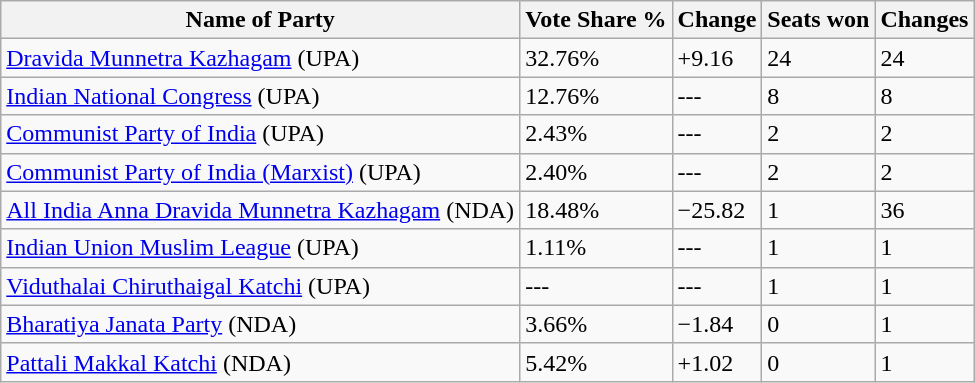<table class="wikitable sortable">
<tr>
<th>Name of Party</th>
<th>Vote Share %</th>
<th>Change</th>
<th>Seats won</th>
<th>Changes</th>
</tr>
<tr>
<td><a href='#'>Dravida Munnetra Kazhagam</a> (UPA)</td>
<td>32.76%</td>
<td>+9.16</td>
<td>24</td>
<td>24</td>
</tr>
<tr>
<td><a href='#'>Indian National Congress</a> (UPA)</td>
<td>12.76%</td>
<td>---</td>
<td>8</td>
<td>8</td>
</tr>
<tr>
<td><a href='#'>Communist Party of India</a> (UPA)</td>
<td>2.43%</td>
<td>---</td>
<td>2</td>
<td>2</td>
</tr>
<tr>
<td><a href='#'>Communist Party of India (Marxist)</a> (UPA)</td>
<td>2.40%</td>
<td>---</td>
<td>2</td>
<td>2</td>
</tr>
<tr>
<td><a href='#'>All India Anna Dravida Munnetra Kazhagam</a> (NDA)</td>
<td>18.48%</td>
<td>−25.82</td>
<td>1</td>
<td>36</td>
</tr>
<tr>
<td><a href='#'>Indian Union Muslim League</a> (UPA)</td>
<td>1.11%</td>
<td>---</td>
<td>1</td>
<td>1</td>
</tr>
<tr>
<td><a href='#'>Viduthalai Chiruthaigal Katchi</a> (UPA)</td>
<td>---</td>
<td>---</td>
<td>1</td>
<td>1</td>
</tr>
<tr>
<td><a href='#'>Bharatiya Janata Party</a> (NDA)</td>
<td>3.66%</td>
<td>−1.84</td>
<td>0</td>
<td>1</td>
</tr>
<tr>
<td><a href='#'>Pattali Makkal Katchi</a> (NDA)</td>
<td>5.42%</td>
<td>+1.02</td>
<td>0</td>
<td>1</td>
</tr>
</table>
